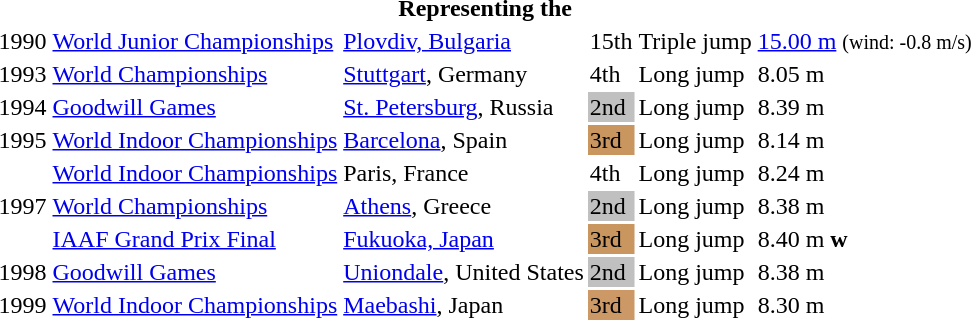<table>
<tr>
<th colspan="6">Representing the </th>
</tr>
<tr>
<td>1990</td>
<td><a href='#'>World Junior Championships</a></td>
<td><a href='#'>Plovdiv, Bulgaria</a></td>
<td>15th</td>
<td>Triple jump</td>
<td><a href='#'>15.00 m</a>  <small>(wind: -0.8 m/s)</small></td>
</tr>
<tr>
<td>1993</td>
<td><a href='#'>World Championships</a></td>
<td><a href='#'>Stuttgart</a>, Germany</td>
<td>4th</td>
<td>Long jump</td>
<td>8.05 m</td>
</tr>
<tr>
<td>1994</td>
<td><a href='#'>Goodwill Games</a></td>
<td><a href='#'>St. Petersburg</a>, Russia</td>
<td bgcolor="silver">2nd</td>
<td>Long jump</td>
<td>8.39 m</td>
</tr>
<tr>
<td>1995</td>
<td><a href='#'>World Indoor Championships</a></td>
<td><a href='#'>Barcelona</a>, Spain</td>
<td bgcolor="c9966">3rd</td>
<td>Long jump</td>
<td>8.14 m</td>
</tr>
<tr>
<td rowspan=3>1997</td>
<td><a href='#'>World Indoor Championships</a></td>
<td>Paris, France</td>
<td>4th</td>
<td>Long jump</td>
<td>8.24 m</td>
</tr>
<tr>
<td><a href='#'>World Championships</a></td>
<td><a href='#'>Athens</a>, Greece</td>
<td bgcolor="silver">2nd</td>
<td>Long jump</td>
<td>8.38 m</td>
</tr>
<tr>
<td><a href='#'>IAAF Grand Prix Final</a></td>
<td><a href='#'>Fukuoka, Japan</a></td>
<td bgcolor="c9966">3rd</td>
<td>Long jump</td>
<td>8.40 m <strong>w</strong></td>
</tr>
<tr>
<td>1998</td>
<td><a href='#'>Goodwill Games</a></td>
<td><a href='#'>Uniondale</a>, United States</td>
<td bgcolor="silver">2nd</td>
<td>Long jump</td>
<td>8.38 m</td>
</tr>
<tr>
<td>1999</td>
<td><a href='#'>World Indoor Championships</a></td>
<td><a href='#'>Maebashi</a>, Japan</td>
<td bgcolor="cc9966">3rd</td>
<td>Long jump</td>
<td>8.30 m</td>
</tr>
</table>
